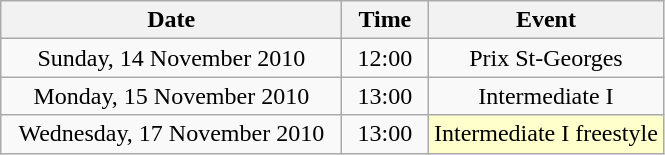<table class = "wikitable" style="text-align:center;">
<tr>
<th width=220>Date</th>
<th width=50>Time</th>
<th width=150>Event</th>
</tr>
<tr>
<td>Sunday, 14 November 2010</td>
<td>12:00</td>
<td>Prix St-Georges</td>
</tr>
<tr>
<td>Monday, 15 November 2010</td>
<td>13:00</td>
<td>Intermediate I</td>
</tr>
<tr>
<td>Wednesday, 17 November 2010</td>
<td>13:00</td>
<td bgcolor=ffffcc>Intermediate I freestyle</td>
</tr>
</table>
